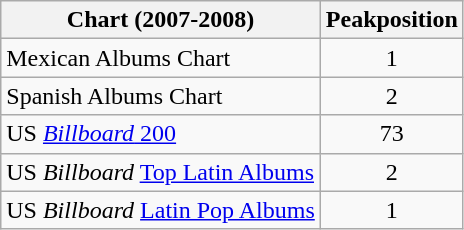<table class="wikitable">
<tr>
<th>Chart (2007-2008)</th>
<th>Peakposition</th>
</tr>
<tr>
<td>Mexican Albums Chart</td>
<td align="center">1</td>
</tr>
<tr>
<td>Spanish Albums Chart</td>
<td align="center">2</td>
</tr>
<tr>
<td>US <a href='#'><em>Billboard</em> 200</a></td>
<td align="center">73</td>
</tr>
<tr>
<td>US <em>Billboard</em> <a href='#'>Top Latin Albums</a></td>
<td align="center">2</td>
</tr>
<tr>
<td>US <em>Billboard</em> <a href='#'>Latin Pop Albums</a></td>
<td align="center">1</td>
</tr>
</table>
